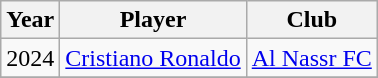<table class="wikitable">
<tr>
<th>Year</th>
<th>Player</th>
<th>Club</th>
</tr>
<tr>
<td>2024</td>
<td> <a href='#'>Cristiano Ronaldo</a></td>
<td> <a href='#'>Al Nassr FC</a></td>
</tr>
<tr>
</tr>
</table>
